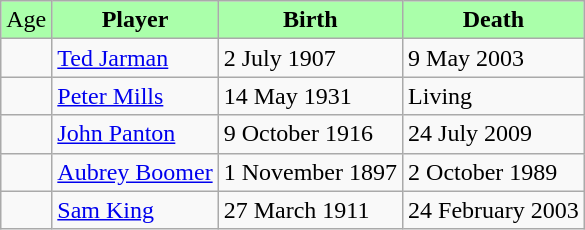<table class="wikitable">
<tr style="background:#aaffaa;">
<td align="center">Age </td>
<td align="center"><strong>Player</strong></td>
<td align="center"><strong>Birth</strong></td>
<td align="center"><strong>Death</strong></td>
</tr>
<tr>
<td></td>
<td><a href='#'>Ted Jarman</a></td>
<td>2 July 1907</td>
<td>9 May 2003</td>
</tr>
<tr>
<td></td>
<td><a href='#'>Peter Mills</a></td>
<td>14 May 1931</td>
<td>Living</td>
</tr>
<tr>
<td></td>
<td><a href='#'>John Panton</a></td>
<td>9 October 1916</td>
<td>24 July 2009</td>
</tr>
<tr>
<td></td>
<td><a href='#'>Aubrey Boomer</a></td>
<td>1 November 1897</td>
<td>2 October 1989</td>
</tr>
<tr>
<td></td>
<td><a href='#'>Sam King</a></td>
<td>27 March 1911</td>
<td>24 February 2003</td>
</tr>
</table>
